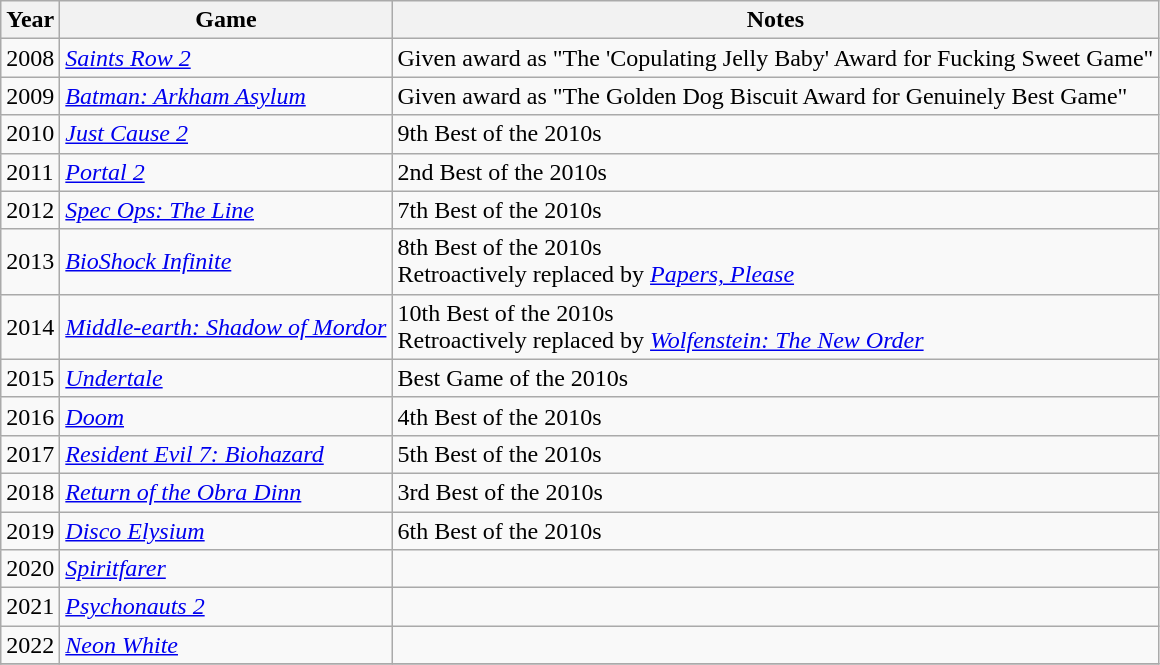<table class="wikitable">
<tr>
<th>Year</th>
<th>Game</th>
<th>Notes</th>
</tr>
<tr>
<td>2008</td>
<td><em><a href='#'>Saints Row 2</a></em></td>
<td>Given award as "The 'Copulating Jelly Baby' Award for Fucking Sweet Game"</td>
</tr>
<tr>
<td>2009</td>
<td><em><a href='#'>Batman: Arkham Asylum</a></em></td>
<td>Given award as "The Golden Dog Biscuit Award for Genuinely Best Game"</td>
</tr>
<tr>
<td>2010</td>
<td><em><a href='#'>Just Cause 2</a></em></td>
<td>9th Best of the 2010s</td>
</tr>
<tr>
<td>2011</td>
<td><em><a href='#'>Portal 2</a></em></td>
<td>2nd Best of the 2010s</td>
</tr>
<tr>
<td>2012</td>
<td><em><a href='#'>Spec Ops: The Line</a></em></td>
<td>7th Best of the 2010s</td>
</tr>
<tr>
<td>2013</td>
<td><em><a href='#'>BioShock Infinite</a></em></td>
<td>8th Best of the 2010s<br>Retroactively replaced by <em><a href='#'>Papers, Please</a></em></td>
</tr>
<tr>
<td>2014</td>
<td><em><a href='#'>Middle-earth: Shadow of Mordor</a></em></td>
<td>10th Best of the 2010s<br>Retroactively replaced by <em><a href='#'>Wolfenstein: The New Order</a></em></td>
</tr>
<tr>
<td>2015</td>
<td><em><a href='#'>Undertale</a></em></td>
<td>Best Game of the 2010s</td>
</tr>
<tr>
<td>2016</td>
<td><em><a href='#'>Doom</a></em></td>
<td>4th Best of the 2010s</td>
</tr>
<tr>
<td>2017</td>
<td><em><a href='#'>Resident Evil 7: Biohazard</a></em></td>
<td>5th Best of the 2010s</td>
</tr>
<tr>
<td>2018</td>
<td><em><a href='#'>Return of the Obra Dinn</a></em></td>
<td>3rd Best of the 2010s</td>
</tr>
<tr>
<td>2019</td>
<td><em><a href='#'>Disco Elysium</a></em></td>
<td>6th Best of the 2010s</td>
</tr>
<tr>
<td>2020</td>
<td><em><a href='#'>Spiritfarer</a></em></td>
<td></td>
</tr>
<tr>
<td>2021</td>
<td><em><a href='#'>Psychonauts 2</a></em></td>
<td></td>
</tr>
<tr>
<td>2022</td>
<td><em><a href='#'>Neon White</a></em></td>
<td></td>
</tr>
<tr>
</tr>
</table>
